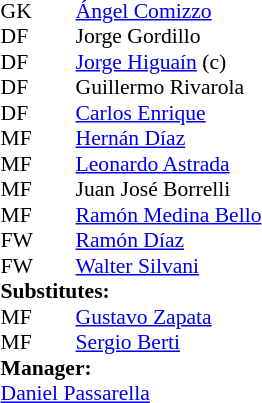<table style="font-size:90%; margin:0.2em auto;" cellspacing="0" cellpadding="0">
<tr>
<th width="25"></th>
<th width="25"></th>
</tr>
<tr>
<td>GK</td>
<td></td>
<td> <a href='#'>Ángel Comizzo</a></td>
</tr>
<tr>
<td>DF</td>
<td></td>
<td> Jorge Gordillo</td>
</tr>
<tr>
<td>DF</td>
<td></td>
<td> <a href='#'>Jorge Higuaín</a> (c)</td>
</tr>
<tr>
<td>DF</td>
<td></td>
<td> Guillermo Rivarola</td>
</tr>
<tr>
<td>DF</td>
<td></td>
<td> <a href='#'>Carlos Enrique</a></td>
</tr>
<tr>
<td>MF</td>
<td></td>
<td> <a href='#'>Hernán Díaz</a></td>
</tr>
<tr>
<td>MF</td>
<td></td>
<td> <a href='#'>Leonardo Astrada</a></td>
<td></td>
<td></td>
</tr>
<tr>
<td>MF</td>
<td></td>
<td> Juan José Borrelli</td>
</tr>
<tr>
<td>MF</td>
<td></td>
<td> <a href='#'>Ramón Medina Bello</a></td>
</tr>
<tr>
<td>FW</td>
<td></td>
<td> <a href='#'>Ramón Díaz</a></td>
</tr>
<tr>
<td>FW</td>
<td></td>
<td> <a href='#'>Walter Silvani</a></td>
<td></td>
<td></td>
</tr>
<tr>
<td colspan=3><strong>Substitutes:</strong></td>
</tr>
<tr>
<td>MF</td>
<td></td>
<td> <a href='#'>Gustavo Zapata</a></td>
<td></td>
<td></td>
</tr>
<tr>
<td>MF</td>
<td></td>
<td> <a href='#'>Sergio Berti</a></td>
<td></td>
<td></td>
</tr>
<tr>
<td colspan=3><strong>Manager:</strong></td>
</tr>
<tr>
<td colspan=4> <a href='#'>Daniel Passarella</a></td>
</tr>
</table>
